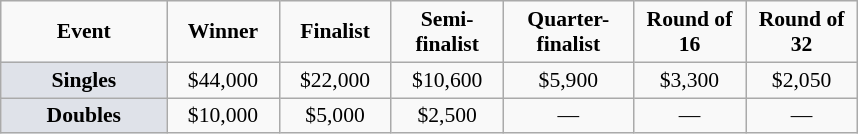<table class="wikitable" style="font-size:90%; text-align:center">
<tr>
<td width="104px"><strong>Event</strong></td>
<td width="68px"><strong>Winner</strong></td>
<td width="68px"><strong>Finalist</strong></td>
<td width="68px"><strong>Semi-finalist</strong></td>
<td width="80px"><strong>Quarter-finalist</strong></td>
<td width="68px"><strong>Round of 16</strong></td>
<td width="68px"><strong>Round of 32</strong></td>
</tr>
<tr>
<td bgcolor="#dfe2e9"><strong>Singles</strong></td>
<td>$44,000</td>
<td>$22,000</td>
<td>$10,600</td>
<td>$5,900</td>
<td>$3,300</td>
<td>$2,050</td>
</tr>
<tr>
<td bgcolor="#dfe2e9"><strong>Doubles</strong></td>
<td>$10,000</td>
<td>$5,000</td>
<td>$2,500</td>
<td>—</td>
<td>—</td>
<td>—</td>
</tr>
</table>
